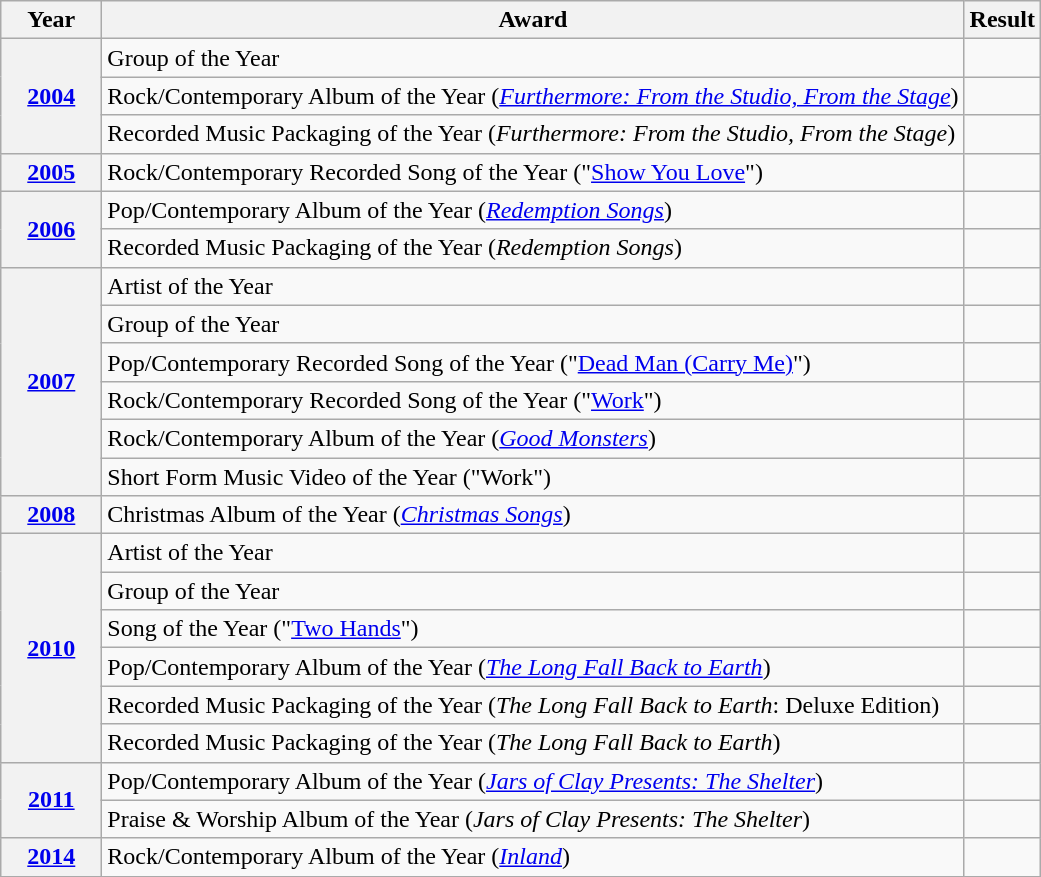<table class="wikitable">
<tr>
<th width="60px">Year</th>
<th>Award</th>
<th>Result</th>
</tr>
<tr>
<th rowspan="3"><a href='#'>2004</a></th>
<td>Group of the Year</td>
<td></td>
</tr>
<tr>
<td>Rock/Contemporary Album of the Year (<em><a href='#'>Furthermore: From the Studio, From the Stage</a></em>)</td>
<td></td>
</tr>
<tr>
<td>Recorded Music Packaging of the Year (<em>Furthermore: From the Studio, From the Stage</em>)</td>
<td></td>
</tr>
<tr>
<th rowspan="1"><a href='#'>2005</a></th>
<td>Rock/Contemporary Recorded Song of the Year ("<a href='#'>Show You Love</a>")</td>
<td></td>
</tr>
<tr>
<th rowspan="2"><a href='#'>2006</a></th>
<td>Pop/Contemporary Album of the Year (<em><a href='#'>Redemption Songs</a></em>)</td>
<td></td>
</tr>
<tr>
<td>Recorded Music Packaging of the Year (<em>Redemption Songs</em>)</td>
<td></td>
</tr>
<tr>
<th rowspan="6"><a href='#'>2007</a></th>
<td>Artist of the Year</td>
<td></td>
</tr>
<tr>
<td>Group of the Year</td>
<td></td>
</tr>
<tr>
<td>Pop/Contemporary Recorded Song of the Year ("<a href='#'>Dead Man (Carry Me)</a>")</td>
<td></td>
</tr>
<tr>
<td>Rock/Contemporary Recorded Song of the Year ("<a href='#'>Work</a>")</td>
<td></td>
</tr>
<tr>
<td>Rock/Contemporary Album of the Year (<em><a href='#'>Good Monsters</a></em>)</td>
<td></td>
</tr>
<tr>
<td>Short Form Music Video of the Year ("Work")</td>
<td></td>
</tr>
<tr>
<th rowspan="1"><a href='#'>2008</a></th>
<td>Christmas Album of the Year (<em><a href='#'>Christmas Songs</a></em>)</td>
<td></td>
</tr>
<tr>
<th rowspan="6"><a href='#'>2010</a></th>
<td>Artist of the Year</td>
<td></td>
</tr>
<tr>
<td>Group of the Year</td>
<td></td>
</tr>
<tr>
<td>Song of the Year ("<a href='#'>Two Hands</a>")</td>
<td></td>
</tr>
<tr>
<td>Pop/Contemporary Album of the Year (<em><a href='#'>The Long Fall Back to Earth</a></em>)</td>
<td></td>
</tr>
<tr>
<td>Recorded Music Packaging of the Year (<em>The Long Fall Back to Earth</em>: Deluxe Edition)</td>
<td></td>
</tr>
<tr>
<td>Recorded Music Packaging of the Year (<em>The Long Fall Back to Earth</em>)</td>
<td></td>
</tr>
<tr>
<th rowspan="2"><a href='#'>2011</a></th>
<td>Pop/Contemporary Album of the Year (<em><a href='#'>Jars of Clay Presents: The Shelter</a></em>)</td>
<td></td>
</tr>
<tr>
<td>Praise & Worship Album of the Year (<em>Jars of Clay Presents: The Shelter</em>)</td>
<td></td>
</tr>
<tr>
<th rowspan="1"><a href='#'>2014</a></th>
<td>Rock/Contemporary Album of the Year (<em><a href='#'>Inland</a></em>)</td>
<td></td>
</tr>
<tr>
</tr>
</table>
